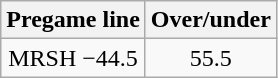<table class="wikitable">
<tr align="center">
<th style=>Pregame line</th>
<th style=>Over/under</th>
</tr>
<tr align="center">
<td>MRSH −44.5</td>
<td>55.5</td>
</tr>
</table>
